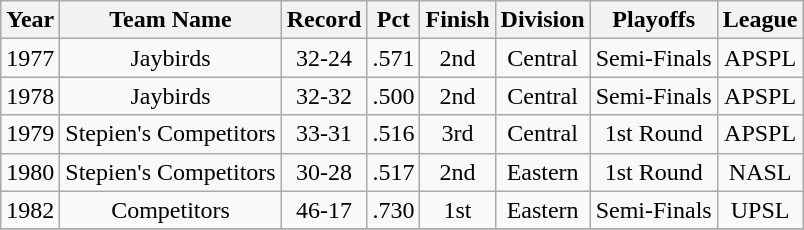<table class="wikitable">
<tr style="background: #F2F2F2;">
<th>Year</th>
<th>Team Name</th>
<th>Record</th>
<th>Pct</th>
<th>Finish</th>
<th>Division</th>
<th>Playoffs</th>
<th>League</th>
</tr>
<tr align=center>
<td>1977</td>
<td>Jaybirds</td>
<td>32-24</td>
<td>.571</td>
<td>2nd</td>
<td>Central</td>
<td>Semi-Finals</td>
<td>APSPL</td>
</tr>
<tr align=center>
<td>1978</td>
<td>Jaybirds</td>
<td>32-32</td>
<td>.500</td>
<td>2nd</td>
<td>Central</td>
<td>Semi-Finals</td>
<td>APSPL</td>
</tr>
<tr align=center>
<td>1979</td>
<td>Stepien's Competitors</td>
<td>33-31</td>
<td>.516</td>
<td>3rd</td>
<td>Central</td>
<td>1st Round</td>
<td>APSPL</td>
</tr>
<tr align=center>
<td>1980</td>
<td>Stepien's Competitors</td>
<td>30-28</td>
<td>.517</td>
<td>2nd</td>
<td>Eastern</td>
<td>1st Round</td>
<td>NASL</td>
</tr>
<tr align=center>
<td>1982</td>
<td>Competitors</td>
<td>46-17</td>
<td>.730</td>
<td>1st</td>
<td>Eastern</td>
<td>Semi-Finals</td>
<td>UPSL</td>
</tr>
<tr align=center>
</tr>
</table>
